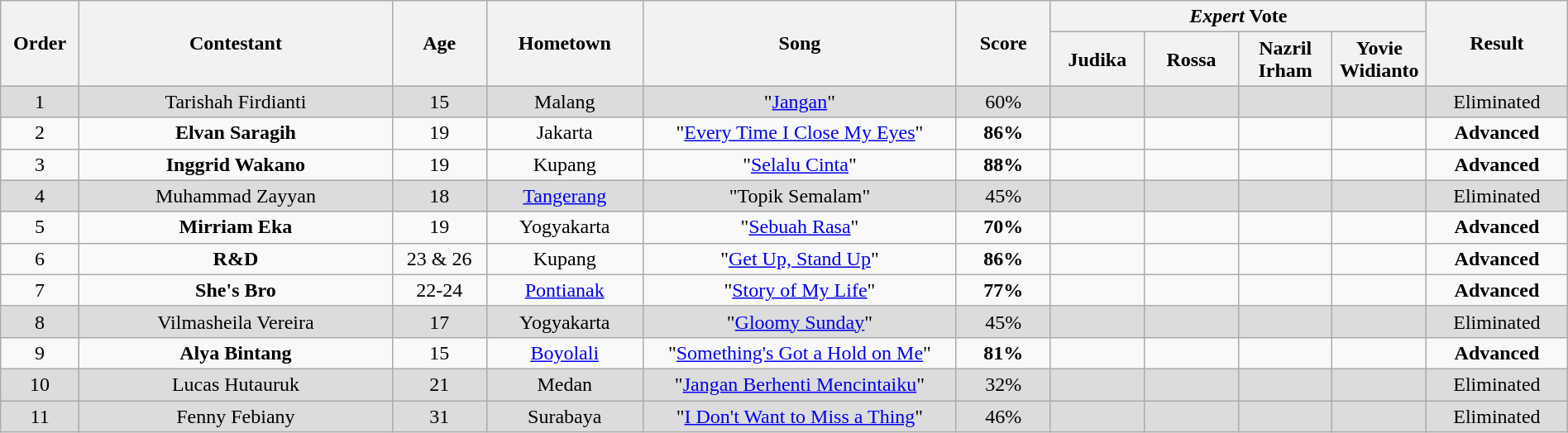<table class="wikitable" style="text-align:center; width:100%;">
<tr>
<th scope="col" rowspan="2" style="width:05%;">Order</th>
<th scope="col" rowspan="2" style="width:20%;">Contestant</th>
<th scope="col" rowspan="2" style="width:06%;">Age</th>
<th scope="col" rowspan="2" style="width:10%;">Hometown</th>
<th scope="col" rowspan="2" style="width:20%;">Song</th>
<th rowspan="2" style="width:6%">Score</th>
<th scope="col" colspan="4" style="width:24%;"><em>Expert</em> Vote</th>
<th rowspan="2" style="width:10%">Result</th>
</tr>
<tr>
<th style="width:06%;">Judika</th>
<th style="width:06%;">Rossa</th>
<th style="width:06%;">Nazril Irham</th>
<th style="width:06%;">Yovie Widianto</th>
</tr>
<tr style="background:#DCDCDC;">
<td>1</td>
<td>Tarishah Firdianti</td>
<td>15</td>
<td>Malang</td>
<td>"<a href='#'>Jangan</a>"</td>
<td>60%</td>
<td></td>
<td></td>
<td></td>
<td></td>
<td>Eliminated</td>
</tr>
<tr>
<td>2</td>
<td><strong>Elvan Saragih</strong></td>
<td>19</td>
<td>Jakarta</td>
<td>"<a href='#'>Every Time I Close My Eyes</a>"</td>
<td><strong>86%</strong></td>
<td></td>
<td></td>
<td></td>
<td></td>
<td><strong>Advanced</strong></td>
</tr>
<tr>
<td>3</td>
<td><strong>Inggrid Wakano</strong></td>
<td>19</td>
<td>Kupang</td>
<td>"<a href='#'>Selalu Cinta</a>"</td>
<td><strong>88%</strong></td>
<td></td>
<td></td>
<td></td>
<td></td>
<td><strong>Advanced</strong></td>
</tr>
<tr style="background:#DCDCDC;">
<td>4</td>
<td>Muhammad Zayyan</td>
<td>18</td>
<td><a href='#'>Tangerang</a></td>
<td>"Topik Semalam"</td>
<td>45%</td>
<td></td>
<td></td>
<td></td>
<td></td>
<td>Eliminated</td>
</tr>
<tr>
<td>5</td>
<td><strong>Mirriam Eka</strong></td>
<td>19</td>
<td>Yogyakarta</td>
<td>"<a href='#'>Sebuah Rasa</a>"</td>
<td><strong>70%</strong></td>
<td></td>
<td></td>
<td></td>
<td></td>
<td><strong>Advanced</strong></td>
</tr>
<tr>
<td>6</td>
<td><strong>R&D</strong></td>
<td>23 & 26</td>
<td>Kupang</td>
<td>"<a href='#'>Get Up, Stand Up</a>"</td>
<td><strong>86%</strong></td>
<td></td>
<td></td>
<td></td>
<td></td>
<td><strong>Advanced</strong></td>
</tr>
<tr>
<td>7</td>
<td><strong>She's Bro</strong></td>
<td>22-24</td>
<td><a href='#'>Pontianak</a></td>
<td>"<a href='#'>Story of My Life</a>"</td>
<td><strong>77%</strong></td>
<td></td>
<td></td>
<td></td>
<td></td>
<td><strong>Advanced</strong></td>
</tr>
<tr style="background:#DCDCDC;">
<td>8</td>
<td>Vilmasheila Vereira</td>
<td>17</td>
<td>Yogyakarta</td>
<td>"<a href='#'>Gloomy Sunday</a>"</td>
<td>45%</td>
<td></td>
<td></td>
<td></td>
<td></td>
<td>Eliminated</td>
</tr>
<tr>
<td>9</td>
<td><strong>Alya Bintang</strong></td>
<td>15</td>
<td><a href='#'>Boyolali</a></td>
<td>"<a href='#'>Something's Got a Hold on Me</a>"</td>
<td><strong>81%</strong></td>
<td></td>
<td></td>
<td></td>
<td></td>
<td><strong>Advanced</strong></td>
</tr>
<tr style="background:#DCDCDC;">
<td>10</td>
<td>Lucas Hutauruk</td>
<td>21</td>
<td>Medan</td>
<td>"<a href='#'>Jangan Berhenti Mencintaiku</a>"</td>
<td>32%</td>
<td></td>
<td></td>
<td></td>
<td></td>
<td>Eliminated</td>
</tr>
<tr style="background:#DCDCDC;">
<td>11</td>
<td>Fenny Febiany</td>
<td>31</td>
<td>Surabaya</td>
<td>"<a href='#'>I Don't Want to Miss a Thing</a>"</td>
<td>46%</td>
<td></td>
<td></td>
<td></td>
<td></td>
<td>Eliminated</td>
</tr>
</table>
